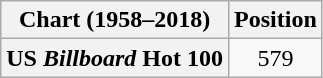<table class="wikitable plainrowheaders">
<tr>
<th>Chart (1958–2018)</th>
<th>Position</th>
</tr>
<tr>
<th scope="row">US <em>Billboard</em> Hot 100</th>
<td style="text-align:center;">579</td>
</tr>
</table>
